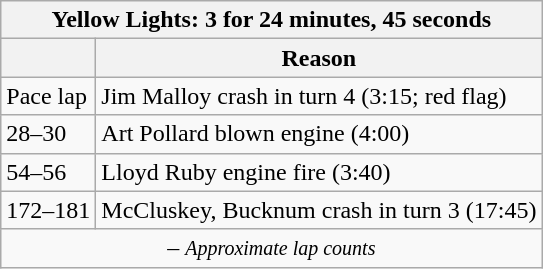<table class="wikitable">
<tr>
<th colspan=2>Yellow Lights: 3 for 24 minutes, 45 seconds</th>
</tr>
<tr>
<th></th>
<th>Reason</th>
</tr>
<tr>
<td>Pace lap</td>
<td>Jim Malloy crash in turn 4 (3:15; red flag)</td>
</tr>
<tr>
<td>28–30</td>
<td>Art Pollard blown engine (4:00)</td>
</tr>
<tr>
<td>54–56</td>
<td>Lloyd Ruby engine fire (3:40)</td>
</tr>
<tr>
<td>172–181</td>
<td>McCluskey, Bucknum crash in turn 3 (17:45)</td>
</tr>
<tr>
<td colspan=2 align=center> – <em><small>Approximate lap counts</small></em></td>
</tr>
</table>
